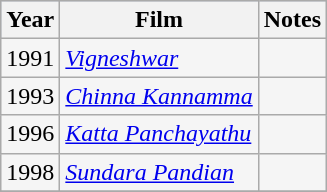<table class="wikitable sortable" style="background:#f5f5f5;">
<tr style="background:#B0C4DE;">
<th>Year</th>
<th>Film</th>
<th class=unsortable>Notes</th>
</tr>
<tr>
<td>1991</td>
<td><em><a href='#'>Vigneshwar</a></em></td>
<td></td>
</tr>
<tr>
<td>1993</td>
<td><em><a href='#'>Chinna Kannamma</a></em></td>
<td></td>
</tr>
<tr>
<td>1996</td>
<td><em><a href='#'>Katta Panchayathu</a></em></td>
<td></td>
</tr>
<tr>
<td>1998</td>
<td><em><a href='#'>Sundara Pandian</a></em></td>
<td></td>
</tr>
<tr>
</tr>
</table>
